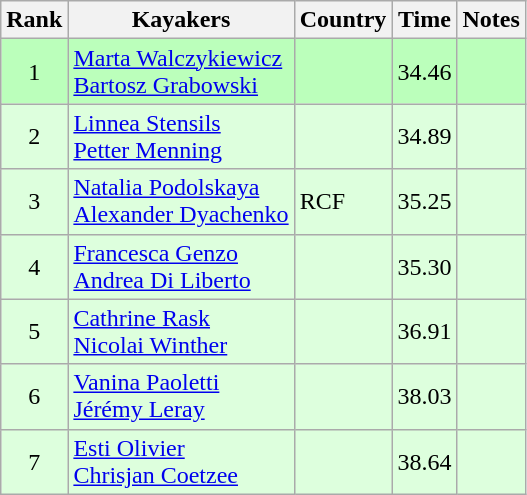<table class="wikitable" style="text-align:center">
<tr>
<th>Rank</th>
<th>Kayakers</th>
<th>Country</th>
<th>Time</th>
<th>Notes</th>
</tr>
<tr bgcolor=bbffbb>
<td>1</td>
<td align="left"><a href='#'>Marta Walczykiewicz</a><br><a href='#'>Bartosz Grabowski</a></td>
<td align="left"></td>
<td>34.46</td>
<td></td>
</tr>
<tr bgcolor=ddffdd>
<td>2</td>
<td align="left"><a href='#'>Linnea Stensils</a><br><a href='#'>Petter Menning</a></td>
<td align="left"></td>
<td>34.89</td>
<td></td>
</tr>
<tr bgcolor=ddffdd>
<td>3</td>
<td align="left"><a href='#'>Natalia Podolskaya</a><br><a href='#'>Alexander Dyachenko</a></td>
<td align="left"> RCF</td>
<td>35.25</td>
<td></td>
</tr>
<tr bgcolor=ddffdd>
<td>4</td>
<td align="left"><a href='#'>Francesca Genzo</a><br><a href='#'>Andrea Di Liberto</a></td>
<td align="left"></td>
<td>35.30</td>
<td></td>
</tr>
<tr bgcolor=ddffdd>
<td>5</td>
<td align="left"><a href='#'>Cathrine Rask</a><br><a href='#'>Nicolai Winther</a></td>
<td align="left"></td>
<td>36.91</td>
<td></td>
</tr>
<tr bgcolor=ddffdd>
<td>6</td>
<td align="left"><a href='#'>Vanina Paoletti</a><br><a href='#'>Jérémy Leray</a></td>
<td align="left"></td>
<td>38.03</td>
<td></td>
</tr>
<tr bgcolor=ddffdd>
<td>7</td>
<td align="left"><a href='#'>Esti Olivier</a><br><a href='#'>Chrisjan Coetzee</a></td>
<td align="left"></td>
<td>38.64</td>
<td></td>
</tr>
</table>
